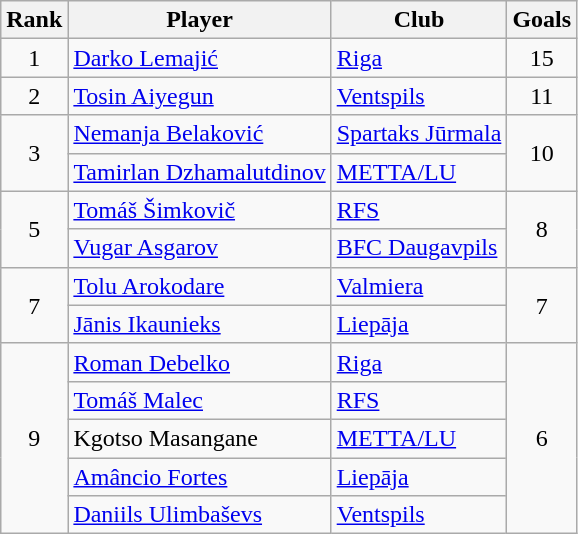<table class="wikitable" style="text-align:center">
<tr>
<th>Rank</th>
<th>Player</th>
<th>Club</th>
<th>Goals</th>
</tr>
<tr>
<td>1</td>
<td align="left"> <a href='#'>Darko Lemajić</a></td>
<td align="left"><a href='#'>Riga</a></td>
<td>15</td>
</tr>
<tr>
<td>2</td>
<td align="left"> <a href='#'>Tosin Aiyegun</a></td>
<td align="left"><a href='#'>Ventspils</a></td>
<td>11</td>
</tr>
<tr>
<td rowspan="2">3</td>
<td align="left"> <a href='#'>Nemanja Belaković</a></td>
<td align="left"><a href='#'>Spartaks Jūrmala</a></td>
<td rowspan="2">10</td>
</tr>
<tr>
<td align="left"> <a href='#'>Tamirlan Dzhamalutdinov</a></td>
<td align="left"><a href='#'>METTA/LU</a></td>
</tr>
<tr>
<td rowspan="2">5</td>
<td align="left"> <a href='#'>Tomáš Šimkovič</a></td>
<td align="left"><a href='#'>RFS</a></td>
<td rowspan="2">8</td>
</tr>
<tr>
<td align="left"> <a href='#'>Vugar Asgarov</a></td>
<td align="left"><a href='#'>BFC Daugavpils</a></td>
</tr>
<tr>
<td rowspan="2">7</td>
<td align="left"> <a href='#'>Tolu Arokodare</a></td>
<td align="left"><a href='#'>Valmiera</a></td>
<td rowspan="2">7</td>
</tr>
<tr>
<td align="left"> <a href='#'>Jānis Ikaunieks</a></td>
<td align="left"><a href='#'>Liepāja</a></td>
</tr>
<tr>
<td rowspan="5">9</td>
<td align="left"> <a href='#'>Roman Debelko</a></td>
<td align="left"><a href='#'>Riga</a></td>
<td rowspan="5">6</td>
</tr>
<tr>
<td align="left"> <a href='#'>Tomáš Malec</a></td>
<td align="left"><a href='#'>RFS</a></td>
</tr>
<tr>
<td align="left"> Kgotso Masangane</td>
<td align="left"><a href='#'>METTA/LU</a></td>
</tr>
<tr>
<td align="left"> <a href='#'>Amâncio Fortes</a></td>
<td align="left"><a href='#'>Liepāja</a></td>
</tr>
<tr>
<td align="left"> <a href='#'>Daniils Ulimbaševs</a></td>
<td align="left"><a href='#'>Ventspils</a></td>
</tr>
</table>
